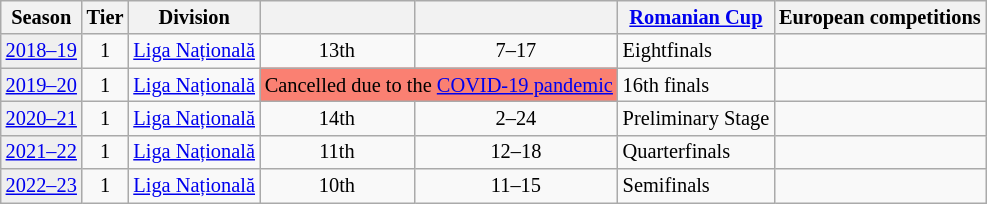<table class="wikitable" style="font-size:85%; text-align:center">
<tr>
<th>Season</th>
<th>Tier</th>
<th>Division</th>
<th></th>
<th></th>
<th><a href='#'>Romanian Cup</a></th>
<th colspan=2>European competitions</th>
</tr>
<tr>
<td bgcolor=#efefef><a href='#'>2018–19</a></td>
<td>1</td>
<td align=left><a href='#'>Liga Națională</a></td>
<td>13th</td>
<td>7–17</td>
<td align=left>Eightfinals</td>
<td colspan=2 align=left></td>
</tr>
<tr>
<td bgcolor=#efefef><a href='#'>2019–20</a></td>
<td>1</td>
<td align=left><a href='#'>Liga Națională</a></td>
<td colspan=2 bgcolor= #FA8072>Cancelled due to the <a href='#'>COVID-19 pandemic</a></td>
<td align=left>16th finals</td>
<td colspan=2 align=left></td>
</tr>
<tr>
<td bgcolor=#efefef><a href='#'>2020–21</a></td>
<td>1</td>
<td align=left><a href='#'>Liga Națională</a></td>
<td>14th</td>
<td>2–24</td>
<td align=left>Preliminary Stage</td>
<td colspan=2 align=left></td>
</tr>
<tr>
<td bgcolor=#efefef><a href='#'>2021–22</a></td>
<td>1</td>
<td align=left><a href='#'>Liga Națională</a></td>
<td>11th</td>
<td>12–18</td>
<td align=left>Quarterfinals</td>
<td colspan=2 align=left></td>
</tr>
<tr>
<td bgcolor=#efefef><a href='#'>2022–23</a></td>
<td>1</td>
<td align=left><a href='#'>Liga Națională</a></td>
<td>10th</td>
<td>11–15</td>
<td align=left>Semifinals</td>
<td colspan=2 align=left></td>
</tr>
</table>
